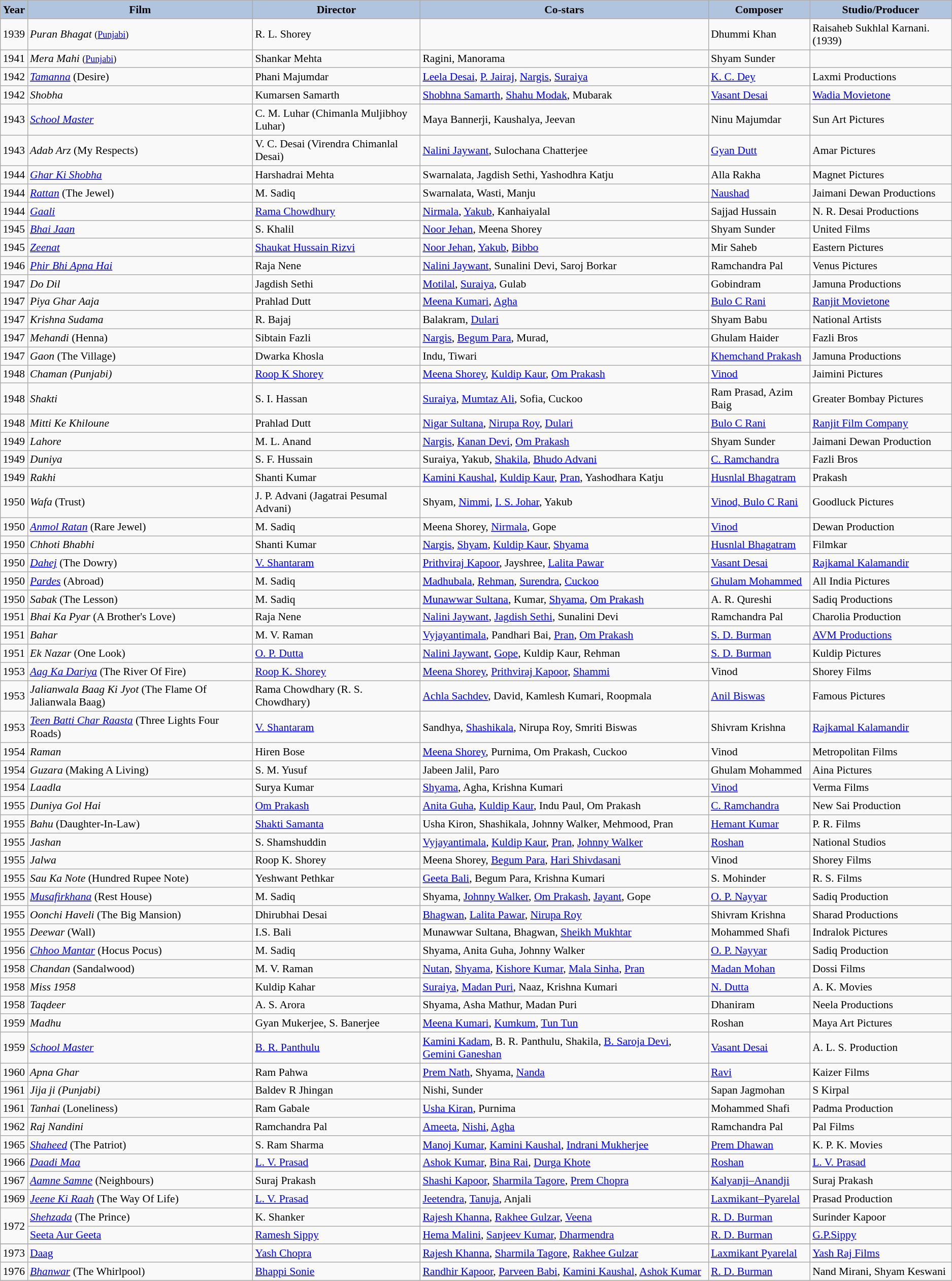<table class="wikitable" style="font-size:90%">
<tr>
<th style="background:#B0C4DE;">Year</th>
<th style="background:#B0C4DE;">Film</th>
<th style="background:#B0C4DE;">Director</th>
<th style="background:#B0C4DE;">Co-stars</th>
<th style="background:#B0C4DE;">Composer</th>
<th style="background:#B0C4DE;">Studio/Producer</th>
</tr>
<tr>
<td>1939</td>
<td><em>Puran Bhagat</em> <small>(<a href='#'>Punjabi</a>)</small></td>
<td>R. L. Shorey</td>
<td></td>
<td>Dhummi Khan</td>
<td>Raisaheb Sukhlal Karnani. (1939)</td>
</tr>
<tr>
<td>1941</td>
<td><em>Mera Mahi</em> <small>(<a href='#'>Punjabi</a>)</small></td>
<td>Shankar Mehta</td>
<td>Ragini, Manorama</td>
<td>Shyam Sunder</td>
<td></td>
</tr>
<tr>
<td>1942</td>
<td><em><a href='#'>Tamanna</a></em> (Desire)</td>
<td>Phani Majumdar</td>
<td><a href='#'>Leela Desai</a>, <a href='#'>P. Jairaj</a>, <a href='#'>Nargis</a>, <a href='#'>Suraiya</a></td>
<td><a href='#'>K. C. Dey</a></td>
<td>Laxmi Productions</td>
</tr>
<tr>
<td>1942</td>
<td><em>Shobha</em></td>
<td>Kumarsen Samarth</td>
<td><a href='#'>Shobhna Samarth</a>, <a href='#'>Shahu Modak</a>, Mubarak</td>
<td><a href='#'>Vasant Desai</a></td>
<td><a href='#'>Wadia Movietone</a></td>
</tr>
<tr>
<td>1943</td>
<td><em><a href='#'>School Master</a></em></td>
<td>C. M. Luhar (Chimanla Muljibhoy Luhar)</td>
<td>Maya Bannerji, Kaushalya, Jeevan</td>
<td>Ninu Majumdar</td>
<td>Sun Art Pictures</td>
</tr>
<tr>
<td>1943</td>
<td><em>Adab Arz</em> (My Respects)</td>
<td>V. C. Desai (Virendra Chimanlal Desai)</td>
<td><a href='#'>Nalini Jaywant</a>, Sulochana Chatterjee</td>
<td><a href='#'>Gyan Dutt</a></td>
<td>Amar Pictures</td>
</tr>
<tr>
<td>1944</td>
<td><em><a href='#'>Ghar Ki Shobha</a></em></td>
<td>Harshadrai Mehta</td>
<td>Swarnalata, Jagdish Sethi, Yashodhra Katju</td>
<td>Alla Rakha</td>
<td>Magnet Pictures</td>
</tr>
<tr>
<td>1944</td>
<td><em><a href='#'>Rattan</a></em> (The Jewel)</td>
<td>M. Sadiq</td>
<td>Swarnalata, Wasti, Manju</td>
<td><a href='#'>Naushad</a></td>
<td>Jaimani Dewan Productions</td>
</tr>
<tr>
<td>1944</td>
<td><em><a href='#'>Gaali</a></em></td>
<td><a href='#'>Rama Chowdhury</a></td>
<td><a href='#'>Nirmala</a>, <a href='#'>Yakub</a>, Kanhaiyalal</td>
<td>Sajjad Hussain</td>
<td>N. R. Desai Productions</td>
</tr>
<tr>
<td>1945</td>
<td><em><a href='#'>Bhai Jaan</a></em></td>
<td>S. Khalil</td>
<td><a href='#'>Noor Jehan</a>, Meena Shorey</td>
<td>Shyam Sunder</td>
<td>United Films</td>
</tr>
<tr>
<td>1945</td>
<td><em><a href='#'>Zeenat</a></em></td>
<td><a href='#'>Shaukat Hussain Rizvi</a></td>
<td><a href='#'>Noor Jehan</a>, <a href='#'>Yakub</a>, <a href='#'>Bibbo</a></td>
<td>Mir Saheb</td>
<td>Eastern Pictures</td>
</tr>
<tr>
<td>1946</td>
<td><em><a href='#'>Phir Bhi Apna Hai</a></em></td>
<td>Raja Nene</td>
<td><a href='#'>Nalini Jaywant</a>, Sunalini Devi, Saroj Borkar</td>
<td>Ramchandra Pal</td>
<td>Venus Pictures</td>
</tr>
<tr>
<td>1947</td>
<td><em>Do Dil</em></td>
<td>Jagdish Sethi</td>
<td><a href='#'>Motilal</a>, <a href='#'>Suraiya</a>, Gulab</td>
<td>Gobindram</td>
<td>Jamuna Productions</td>
</tr>
<tr>
<td>1947</td>
<td><em>Piya Ghar Aaja</em></td>
<td>Prahlad Dutt</td>
<td><a href='#'>Meena Kumari</a>, <a href='#'>Agha</a></td>
<td><a href='#'>Bulo C Rani</a></td>
<td><a href='#'>Ranjit Movietone</a></td>
</tr>
<tr>
<td>1947</td>
<td><em>Krishna Sudama</em></td>
<td>R. Bajaj</td>
<td>Balakram, <a href='#'>Dulari</a></td>
<td>Shyam Babu</td>
<td>National Artists</td>
</tr>
<tr>
<td>1947</td>
<td><em>Mehandi</em> (Henna)</td>
<td>Sibtain Fazli</td>
<td><a href='#'>Nargis</a>, <a href='#'>Begum Para</a>, Murad,</td>
<td>Ghulam Haider</td>
<td>Fazli Bros</td>
</tr>
<tr>
<td>1947</td>
<td><em>Gaon</em> (The Village)</td>
<td>Dwarka Khosla</td>
<td>Indu, Tiwari</td>
<td><a href='#'>Khemchand Prakash</a></td>
<td>Jamuna Productions</td>
</tr>
<tr>
<td>1948</td>
<td><em>Chaman (Punjabi)</em></td>
<td><a href='#'>Roop K Shorey</a></td>
<td><a href='#'>Meena Shorey</a>, <a href='#'>Kuldip Kaur</a>, <a href='#'>Om Prakash</a></td>
<td><a href='#'>Vinod</a></td>
<td>Jaimini Pictures</td>
</tr>
<tr>
<td>1948</td>
<td><em>Shakti</em></td>
<td>S. I. Hassan</td>
<td><a href='#'>Suraiya</a>, <a href='#'>Mumtaz Ali</a>, Sofia, Cuckoo</td>
<td>Ram Prasad, Azim Baig</td>
<td>Greater Bombay Pictures</td>
</tr>
<tr>
<td>1948</td>
<td><em>Mitti Ke Khiloune</em></td>
<td>Prahlad Dutt</td>
<td><a href='#'>Nigar Sultana</a>, <a href='#'>Nirupa Roy</a>, <a href='#'>Dulari</a></td>
<td><a href='#'>Bulo C Rani</a></td>
<td><a href='#'>Ranjit Film Company</a></td>
</tr>
<tr>
<td>1949</td>
<td><em>Lahore</em></td>
<td>M. L. Anand</td>
<td><a href='#'>Nargis</a>, <a href='#'>Kanan Devi</a>, <a href='#'>Om Prakash</a></td>
<td>Shyam Sunder</td>
<td>Jaimani Dewan Production</td>
</tr>
<tr>
<td>1949</td>
<td><em>Duniya</em></td>
<td>S. F. Hussain</td>
<td>Suraiya, Yakub, <a href='#'>Shakila</a>, <a href='#'>Bhudo Advani</a></td>
<td><a href='#'>C. Ramchandra</a></td>
<td>Fazli Bros</td>
</tr>
<tr>
<td>1949</td>
<td><em>Rakhi</em></td>
<td>Shanti Kumar</td>
<td><a href='#'>Kamini Kaushal</a>, <a href='#'>Kuldip Kaur</a>, <a href='#'>Pran</a>, Yashodhara Katju</td>
<td><a href='#'>Husnlal Bhagatram</a></td>
<td>Prakash</td>
</tr>
<tr>
<td>1950</td>
<td><em>Wafa</em> (Trust)</td>
<td>J. P. Advani (Jagatrai Pesumal Advani)</td>
<td>Shyam, <a href='#'>Nimmi</a>, <a href='#'>I. S. Johar</a>, Yakub</td>
<td><a href='#'>Vinod, Bulo C Rani</a></td>
<td>Goodluck Pictures</td>
</tr>
<tr>
<td>1950</td>
<td><em><a href='#'>Anmol Ratan</a></em> (Rare Jewel)</td>
<td>M. Sadiq</td>
<td>Meena Shorey, <a href='#'>Nirmala</a>, Gope</td>
<td><a href='#'>Vinod</a></td>
<td>Dewan Production</td>
</tr>
<tr>
<td>1950</td>
<td><em>Chhoti Bhabhi</em></td>
<td>Shanti Kumar</td>
<td><a href='#'>Nargis</a>, <a href='#'>Shyam</a>, <a href='#'>Kuldip Kaur</a>, <a href='#'>Shyama</a></td>
<td><a href='#'>Husnlal Bhagatram</a></td>
<td>Filmkar</td>
</tr>
<tr>
<td>1950</td>
<td><em><a href='#'>Dahej</a></em> (The Dowry)</td>
<td><a href='#'>V. Shantaram</a></td>
<td><a href='#'>Prithviraj Kapoor</a>, Jayshree, <a href='#'>Lalita Pawar</a></td>
<td><a href='#'>Vasant Desai</a></td>
<td><a href='#'>Rajkamal Kalamandir</a></td>
</tr>
<tr>
<td>1950</td>
<td><em><a href='#'>Pardes</a></em> (Abroad)</td>
<td>M. Sadiq</td>
<td><a href='#'>Madhubala</a>, <a href='#'>Rehman</a>, <a href='#'>Surendra</a>, <a href='#'>Cuckoo</a></td>
<td><a href='#'>Ghulam Mohammed</a></td>
<td>All India Pictures</td>
</tr>
<tr>
<td>1950</td>
<td><em>Sabak</em> (The Lesson)</td>
<td>M. Sadiq</td>
<td><a href='#'>Munawwar Sultana</a>, Kumar, <a href='#'>Shyama</a>, <a href='#'>Om Prakash</a></td>
<td>A. R. Qureshi</td>
<td>Sadiq Productions</td>
</tr>
<tr>
<td>1951</td>
<td><em>Bhai Ka Pyar</em> (A Brother's Love)</td>
<td>Raja Nene</td>
<td><a href='#'>Nalini Jaywant</a>, <a href='#'>Jagdish Sethi</a>, Sunalini Devi</td>
<td>Ramchandra Pal</td>
<td>Charolia Production</td>
</tr>
<tr>
<td>1951</td>
<td><em>Bahar</em></td>
<td>M. V. Raman</td>
<td><a href='#'>Vyjayantimala</a>, Pandhari Bai, <a href='#'>Pran</a>, <a href='#'>Om Prakash</a></td>
<td><a href='#'>S. D. Burman</a></td>
<td><a href='#'>AVM Productions</a></td>
</tr>
<tr>
<td>1951</td>
<td><em>Ek Nazar</em> (One Look)</td>
<td><a href='#'>O. P. Dutta</a></td>
<td><a href='#'>Nalini Jaywant</a>, <a href='#'>Gope</a>, Kuldip Kaur, Rehman</td>
<td><a href='#'>S. D. Burman</a></td>
<td>Kuldip Pictures</td>
</tr>
<tr>
<td>1953</td>
<td><em><a href='#'>Aag Ka Dariya</a></em> (The River Of Fire)</td>
<td><a href='#'>Roop K. Shorey</a></td>
<td><a href='#'>Meena Shorey</a>, <a href='#'>Prithviraj Kapoor</a>, <a href='#'>Shammi</a></td>
<td>Vinod</td>
<td>Shorey Films</td>
</tr>
<tr>
<td>1953</td>
<td><em>Jalianwala Baag Ki Jyot</em> (The Flame Of Jalianwala Baag)</td>
<td>Rama Chowdhary (R. S. Chowdhary)</td>
<td><a href='#'>Achla Sachdev</a>, David, Kamlesh Kumari, Roopmala</td>
<td><a href='#'>Anil Biswas</a></td>
<td>Famous Pictures</td>
</tr>
<tr>
<td>1953</td>
<td><em><a href='#'>Teen Batti Char Raasta</a></em> (Three Lights Four Roads)</td>
<td><a href='#'>V. Shantaram</a></td>
<td>Sandhya, <a href='#'>Shashikala</a>, Nirupa Roy, Smriti Biswas</td>
<td>Shivram Krishna</td>
<td><a href='#'>Rajkamal Kalamandir</a></td>
</tr>
<tr>
<td>1954</td>
<td><em>Raman</em></td>
<td>Hiren Bose</td>
<td><a href='#'>Meena Shorey</a>, Purnima, Om Prakash, Cuckoo</td>
<td>Vinod</td>
<td>Metropolitan Films</td>
</tr>
<tr>
<td>1954</td>
<td><em>Guzara</em> (Making A Living)</td>
<td>S. M. Yusuf</td>
<td>Jabeen Jalil, Paro</td>
<td>Ghulam Mohammed</td>
<td>Aina Pictures</td>
</tr>
<tr>
<td>1954</td>
<td><em>Laadla</em></td>
<td>Surya Kumar</td>
<td><a href='#'>Shyama</a>, Agha, Krishna Kumari</td>
<td><a href='#'>Vinod</a></td>
<td>Verma Films</td>
</tr>
<tr>
<td>1955</td>
<td><em>Duniya Gol Hai</em></td>
<td><a href='#'>Om Prakash</a></td>
<td><a href='#'>Anita Guha</a>, <a href='#'>Kuldip Kaur</a>, Indu Paul, Om Prakash</td>
<td><a href='#'>C. Ramchandra</a></td>
<td>New Sai Production</td>
</tr>
<tr>
<td>1955</td>
<td><em>Bahu</em> (Daughter-In-Law)</td>
<td><a href='#'>Shakti Samanta</a></td>
<td>Usha Kiron, Shashikala, Johnny Walker, Mehmood, Pran</td>
<td><a href='#'>Hemant Kumar</a></td>
<td>P. R. Films</td>
</tr>
<tr>
<td>1955</td>
<td><em>Jashan</em></td>
<td>S. Shamshuddin</td>
<td><a href='#'>Vyjayantimala</a>, <a href='#'>Kuldip Kaur</a>, <a href='#'>Pran</a>, <a href='#'>Johnny Walker</a></td>
<td><a href='#'>Roshan</a></td>
<td>National Studios</td>
</tr>
<tr>
<td>1955</td>
<td><em>Jalwa</em></td>
<td>Roop K. Shorey</td>
<td>Meena Shorey, <a href='#'>Begum Para</a>, <a href='#'>Hari Shivdasani</a></td>
<td>Vinod</td>
<td>Shorey Films</td>
</tr>
<tr>
<td>1955</td>
<td><em>Sau Ka Note</em> (Hundred Rupee Note)</td>
<td>Yeshwant Pethkar</td>
<td><a href='#'>Geeta Bali</a>, Begum Para, Krishna Kumari</td>
<td>S. Mohinder</td>
<td>R. S. Films</td>
</tr>
<tr>
<td>1955</td>
<td><em><a href='#'>Musafirkhana</a></em> (Rest House)</td>
<td>M. Sadiq</td>
<td>Shyama, <a href='#'>Johnny Walker</a>, <a href='#'>Om Prakash</a>, <a href='#'>Jayant</a>, Gope</td>
<td><a href='#'>O. P. Nayyar</a></td>
<td>Sadiq Production</td>
</tr>
<tr>
<td>1955</td>
<td><em>Oonchi Haveli</em> (The Big Mansion)</td>
<td>Dhirubhai Desai</td>
<td><a href='#'>Bhagwan</a>, <a href='#'>Lalita Pawar</a>, <a href='#'>Nirupa Roy</a></td>
<td>Shivram Krishna</td>
<td>Sharad Productions</td>
</tr>
<tr>
<td>1955</td>
<td><em>Deewar</em> (Wall)</td>
<td>I.S. Bali</td>
<td>Munawwar Sultana, Bhagwan, <a href='#'>Sheikh Mukhtar</a></td>
<td>Mohammed Shafi</td>
<td>Indralok Pictures</td>
</tr>
<tr>
<td>1956</td>
<td><em><a href='#'>Chhoo Mantar</a></em> (Hocus Pocus)</td>
<td>M. Sadiq</td>
<td>Shyama, Anita Guha, Johnny Walker</td>
<td><a href='#'>O. P. Nayyar</a></td>
<td>Sadiq Production</td>
</tr>
<tr>
<td>1958</td>
<td><em>Chandan</em> (Sandalwood)</td>
<td>M. V. Raman</td>
<td><a href='#'>Nutan</a>, <a href='#'>Shyama</a>, <a href='#'>Kishore Kumar</a>, <a href='#'>Mala Sinha</a>, <a href='#'>Pran</a></td>
<td><a href='#'>Madan Mohan</a></td>
<td>Dossi Films</td>
</tr>
<tr>
<td>1958</td>
<td><em>Miss 1958</em></td>
<td>Kuldip Kahar</td>
<td><a href='#'>Suraiya</a>, <a href='#'>Madan Puri</a>, Naaz, Krishna Kumari</td>
<td><a href='#'>N. Dutta</a></td>
<td>A. K. Movies</td>
</tr>
<tr>
<td>1958</td>
<td><em>Taqdeer</em></td>
<td>A. S. Arora</td>
<td>Shyama, Asha Mathur, Madan Puri</td>
<td>Dhaniram</td>
<td>Neela Productions</td>
</tr>
<tr>
<td>1959</td>
<td><em>Madhu</em></td>
<td>Gyan Mukerjee, S. Banerjee</td>
<td><a href='#'>Meena Kumari</a>, <a href='#'>Kumkum</a>, <a href='#'>Tun Tun</a></td>
<td>Roshan</td>
<td>Maya Art Pictures</td>
</tr>
<tr>
<td>1959</td>
<td><em><a href='#'>School Master</a></em></td>
<td><a href='#'>B. R. Panthulu</a></td>
<td><a href='#'>Kamini Kadam</a>,  B. R. Panthulu, Shakila, <a href='#'>B. Saroja Devi</a>, <a href='#'>Gemini Ganeshan</a></td>
<td><a href='#'>Vasant Desai</a></td>
<td>A. L. S. Production</td>
</tr>
<tr>
<td>1960</td>
<td><em>Apna Ghar</em></td>
<td>Ram Pahwa</td>
<td><a href='#'>Prem Nath</a>, Shyama, <a href='#'>Nanda</a></td>
<td><a href='#'>Ravi</a></td>
<td>Kaizer Films</td>
</tr>
<tr>
<td>1961</td>
<td><em>Jija ji (Punjabi)</em></td>
<td>Baldev R Jhingan</td>
<td>Nishi, Sunder</td>
<td>Sapan Jagmohan</td>
<td>S Kirpal</td>
</tr>
<tr>
<td>1961</td>
<td><em>Tanhai</em> (Loneliness)</td>
<td>Ram Gabale</td>
<td><a href='#'>Usha Kiran</a>, Purnima</td>
<td>Mohammed Shafi</td>
<td>Padma Production</td>
</tr>
<tr>
<td>1962</td>
<td><em>Raj Nandini</em></td>
<td>Ramchandra Pal</td>
<td><a href='#'>Ameeta</a>, <a href='#'>Nishi</a>, <a href='#'>Agha</a></td>
<td>Ramchandra Pal</td>
<td>Pal Films</td>
</tr>
<tr>
<td>1965</td>
<td><em><a href='#'>Shaheed</a></em> (The Patriot)</td>
<td>S. Ram Sharma</td>
<td><a href='#'>Manoj Kumar</a>, <a href='#'>Kamini Kaushal</a>, <a href='#'>Indrani Mukherjee</a></td>
<td><a href='#'>Prem Dhawan</a></td>
<td>K. P. K. Movies</td>
</tr>
<tr>
<td>1966</td>
<td><em><a href='#'>Daadi Maa</a></em></td>
<td><a href='#'>L. V. Prasad</a></td>
<td><a href='#'>Ashok Kumar</a>, <a href='#'>Bina Rai</a>, <a href='#'>Durga Khote</a></td>
<td><a href='#'>Roshan</a></td>
<td><a href='#'>L. V. Prasad</a></td>
</tr>
<tr>
<td>1967</td>
<td><em><a href='#'>Aamne Samne</a></em> (Neighbours)</td>
<td>Suraj Prakash</td>
<td><a href='#'>Shashi Kapoor</a>, <a href='#'>Sharmila Tagore</a>, <a href='#'>Prem Chopra</a></td>
<td><a href='#'>Kalyanji–Anandji</a></td>
<td>Suraj Prakash</td>
</tr>
<tr>
<td>1969</td>
<td><em><a href='#'>Jeene Ki Raah</a></em> (The Way Of Life)</td>
<td><a href='#'>L. V. Prasad</a></td>
<td><a href='#'>Jeetendra</a>, <a href='#'>Tanuja</a>, Anjali</td>
<td><a href='#'>Laxmikant–Pyarelal</a></td>
<td>Prasad Production</td>
</tr>
<tr>
<td Rowspan="2">1972</td>
<td><em><a href='#'>Shehzada</a></em> (The Prince)</td>
<td>K. Shanker</td>
<td><a href='#'>Rajesh Khanna</a>, <a href='#'>Rakhee Gulzar</a>, <a href='#'>Veena</a></td>
<td><a href='#'>R. D. Burman</a></td>
<td>Surinder Kapoor</td>
</tr>
<tr>
<td><a href='#'>Seeta Aur Geeta</a></td>
<td><a href='#'>Ramesh Sippy</a></td>
<td><a href='#'>Hema Malini</a>, <a href='#'>Sanjeev Kumar</a>, <a href='#'>Dharmendra</a></td>
<td><a href='#'>R. D. Burman</a></td>
<td><a href='#'>G.P.Sippy</a></td>
</tr>
<tr>
</tr>
<tr>
<td>1973</td>
<td><a href='#'>Daag</a></td>
<td><a href='#'>Yash Chopra</a></td>
<td><a href='#'>Rajesh Khanna</a>, <a href='#'>Sharmila Tagore</a>, <a href='#'>Rakhee Gulzar</a></td>
<td><a href='#'>Laxmikant Pyarelal</a></td>
<td><a href='#'>Yash Raj Films</a></td>
</tr>
<tr>
<td>1976</td>
<td><em><a href='#'>Bhanwar</a></em> (The Whirlpool)</td>
<td><a href='#'>Bhappi Sonie</a></td>
<td><a href='#'>Randhir Kapoor</a>, <a href='#'>Parveen Babi</a>, <a href='#'>Kamini Kaushal</a>, <a href='#'>Ashok Kumar</a></td>
<td><a href='#'>R. D. Burman</a></td>
<td>Nand Mirani, Shyam Keswani</td>
</tr>
</table>
